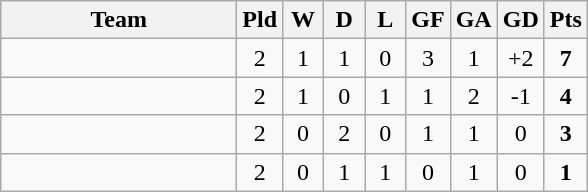<table class="wikitable" style="text-align:center;">
<tr>
<th width=150>Team</th>
<th width=20>Pld</th>
<th width=20>W</th>
<th width=20>D</th>
<th width=20>L</th>
<th width=20>GF</th>
<th width=20>GA</th>
<th width=20>GD</th>
<th width=20>Pts</th>
</tr>
<tr>
<td align="left"></td>
<td>2</td>
<td>1</td>
<td>1</td>
<td>0</td>
<td>3</td>
<td>1</td>
<td>+2</td>
<td><strong>7</strong></td>
</tr>
<tr>
<td align="left"></td>
<td>2</td>
<td>1</td>
<td>0</td>
<td>1</td>
<td>1</td>
<td>2</td>
<td>-1</td>
<td><strong>4</strong></td>
</tr>
<tr>
<td align="left"></td>
<td>2</td>
<td>0</td>
<td>2</td>
<td>0</td>
<td>1</td>
<td>1</td>
<td>0</td>
<td><strong>3</strong></td>
</tr>
<tr>
<td align="left"></td>
<td>2</td>
<td>0</td>
<td>1</td>
<td>1</td>
<td>0</td>
<td>1</td>
<td>0</td>
<td><strong>1</strong></td>
</tr>
</table>
